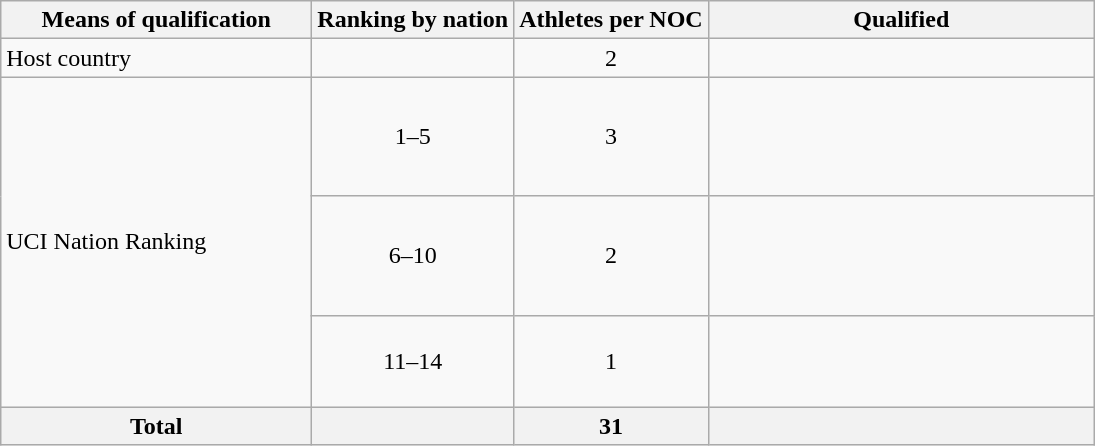<table class="wikitable"  style="text-align:center;">
<tr>
<th width="200">Means of qualification</th>
<th>Ranking by nation</th>
<th>Athletes per NOC</th>
<th width="250">Qualified</th>
</tr>
<tr>
<td style="text-align:left;">Host country</td>
<td></td>
<td>2</td>
<td align="left"></td>
</tr>
<tr>
<td style="text-align:left;" rowspan="3">UCI Nation Ranking</td>
<td>1–5</td>
<td>3</td>
<td align="left"><br><br><br><br></td>
</tr>
<tr>
<td>6–10</td>
<td>2</td>
<td align="left"><br><br><br><br></td>
</tr>
<tr>
<td>11–14</td>
<td>1</td>
<td align="left"><br><br><br></td>
</tr>
<tr>
<th>Total</th>
<th></th>
<th>31</th>
<th></th>
</tr>
</table>
